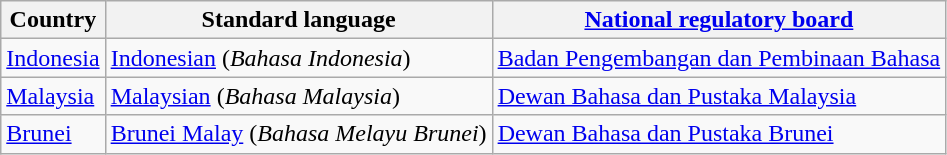<table class="wikitable">
<tr>
<th>Country</th>
<th>Standard language</th>
<th><a href='#'>National regulatory board</a></th>
</tr>
<tr>
<td><a href='#'>Indonesia</a></td>
<td><a href='#'>Indonesian</a> (<em>Bahasa Indonesia</em>)</td>
<td><a href='#'>Badan Pengembangan dan Pembinaan Bahasa</a></td>
</tr>
<tr>
<td><a href='#'>Malaysia</a></td>
<td><a href='#'>Malaysian</a> (<em>Bahasa Malaysia</em>)</td>
<td><a href='#'>Dewan Bahasa dan Pustaka Malaysia</a></td>
</tr>
<tr>
<td><a href='#'>Brunei</a></td>
<td><a href='#'>Brunei Malay</a> (<em>Bahasa Melayu Brunei</em>)</td>
<td><a href='#'>Dewan Bahasa dan Pustaka Brunei</a></td>
</tr>
</table>
